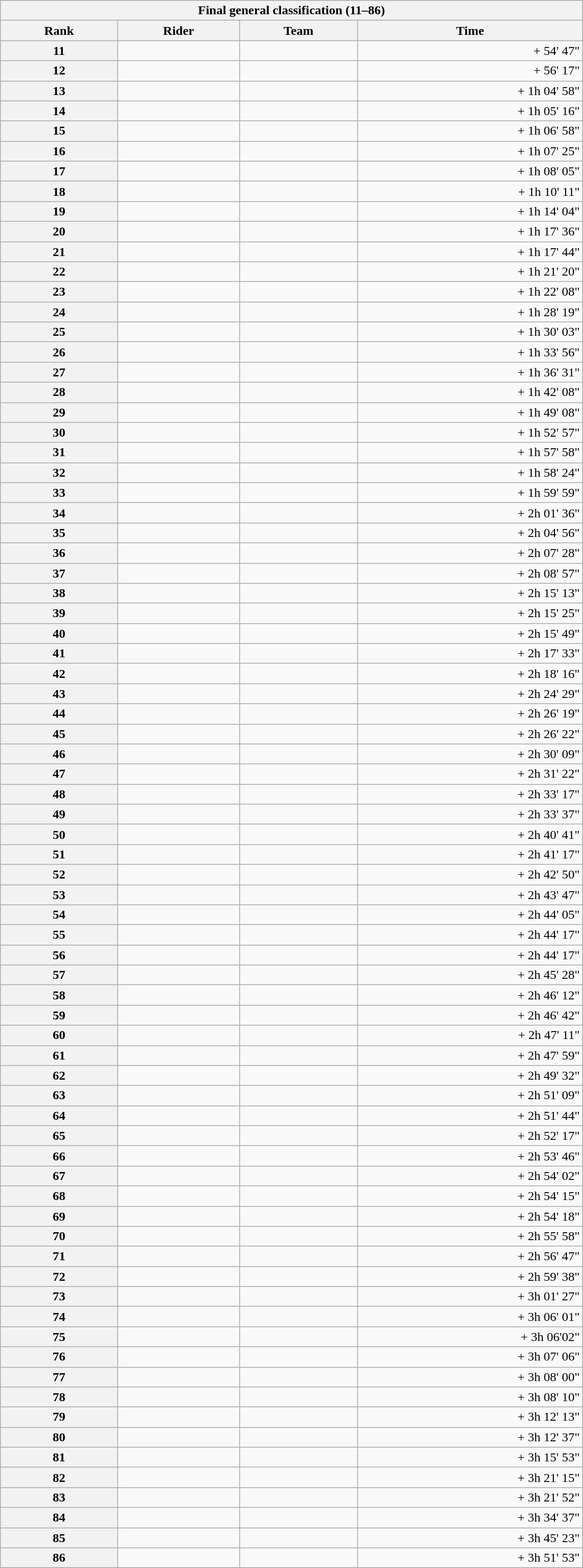<table class="collapsible collapsed wikitable" style="width:46em;margin-top:-1px;">
<tr>
<th scope="col" colspan="4">Final general classification (11–86)</th>
</tr>
<tr>
<th scope="col">Rank</th>
<th scope="col">Rider</th>
<th scope="col">Team</th>
<th scope="col">Time</th>
</tr>
<tr>
<th scope="row">11</th>
<td></td>
<td></td>
<td style="text-align:right;">+ 54' 47"</td>
</tr>
<tr>
<th scope="row">12</th>
<td></td>
<td></td>
<td style="text-align:right;">+ 56' 17"</td>
</tr>
<tr>
<th scope="row">13</th>
<td></td>
<td></td>
<td style="text-align:right;">+ 1h 04' 58"</td>
</tr>
<tr>
<th scope="row">14</th>
<td></td>
<td></td>
<td style="text-align:right;">+ 1h 05' 16"</td>
</tr>
<tr>
<th scope="row">15</th>
<td></td>
<td></td>
<td style="text-align:right;">+ 1h 06' 58"</td>
</tr>
<tr>
<th scope="row">16</th>
<td></td>
<td></td>
<td style="text-align:right;">+ 1h 07' 25"</td>
</tr>
<tr>
<th scope="row">17</th>
<td></td>
<td></td>
<td style="text-align:right;">+ 1h 08' 05"</td>
</tr>
<tr>
<th scope="row">18</th>
<td></td>
<td></td>
<td style="text-align:right;">+ 1h 10' 11"</td>
</tr>
<tr>
<th scope="row">19</th>
<td></td>
<td></td>
<td style="text-align:right;">+ 1h 14' 04"</td>
</tr>
<tr>
<th scope="row">20</th>
<td></td>
<td></td>
<td style="text-align:right;">+ 1h 17' 36"</td>
</tr>
<tr>
<th scope="row">21</th>
<td></td>
<td></td>
<td style="text-align:right;">+ 1h 17' 44"</td>
</tr>
<tr>
<th scope="row">22</th>
<td></td>
<td></td>
<td style="text-align:right;">+ 1h 21' 20"</td>
</tr>
<tr>
<th scope="row">23</th>
<td></td>
<td></td>
<td style="text-align:right;">+ 1h 22' 08"</td>
</tr>
<tr>
<th scope="row">24</th>
<td></td>
<td></td>
<td style="text-align:right;">+ 1h 28' 19"</td>
</tr>
<tr>
<th scope="row">25</th>
<td></td>
<td></td>
<td style="text-align:right;">+ 1h 30' 03"</td>
</tr>
<tr>
<th scope="row">26</th>
<td></td>
<td></td>
<td style="text-align:right;">+ 1h 33' 56"</td>
</tr>
<tr>
<th scope="row">27</th>
<td></td>
<td></td>
<td style="text-align:right;">+ 1h 36' 31"</td>
</tr>
<tr>
<th scope="row">28</th>
<td></td>
<td></td>
<td style="text-align:right;">+ 1h 42' 08"</td>
</tr>
<tr>
<th scope="row">29</th>
<td></td>
<td></td>
<td style="text-align:right;">+ 1h 49' 08"</td>
</tr>
<tr>
<th scope="row">30</th>
<td></td>
<td></td>
<td style="text-align:right;">+ 1h 52' 57"</td>
</tr>
<tr>
<th scope="row">31</th>
<td></td>
<td></td>
<td style="text-align:right;">+ 1h 57' 58"</td>
</tr>
<tr>
<th scope="row">32</th>
<td></td>
<td></td>
<td style="text-align:right;">+ 1h 58' 24"</td>
</tr>
<tr>
<th scope="row">33</th>
<td></td>
<td></td>
<td style="text-align:right;">+ 1h 59' 59"</td>
</tr>
<tr>
<th scope="row">34</th>
<td></td>
<td></td>
<td style="text-align:right;">+ 2h 01' 36"</td>
</tr>
<tr>
<th scope="row">35</th>
<td></td>
<td></td>
<td style="text-align:right;">+ 2h 04' 56"</td>
</tr>
<tr>
<th scope="row">36</th>
<td></td>
<td></td>
<td style="text-align:right;">+ 2h 07' 28"</td>
</tr>
<tr>
<th scope="row">37</th>
<td></td>
<td></td>
<td style="text-align:right;">+ 2h 08' 57"</td>
</tr>
<tr>
<th scope="row">38</th>
<td></td>
<td></td>
<td style="text-align:right;">+ 2h 15' 13"</td>
</tr>
<tr>
<th scope="row">39</th>
<td></td>
<td></td>
<td style="text-align:right;">+ 2h 15' 25"</td>
</tr>
<tr>
<th scope="row">40</th>
<td></td>
<td></td>
<td style="text-align:right;">+ 2h 15' 49"</td>
</tr>
<tr>
<th scope="row">41</th>
<td></td>
<td></td>
<td style="text-align:right;">+ 2h 17' 33"</td>
</tr>
<tr>
<th scope="row">42</th>
<td></td>
<td></td>
<td style="text-align:right;">+ 2h 18' 16"</td>
</tr>
<tr>
<th scope="row">43</th>
<td></td>
<td></td>
<td style="text-align:right;">+ 2h 24' 29"</td>
</tr>
<tr>
<th scope="row">44</th>
<td></td>
<td></td>
<td style="text-align:right;">+ 2h 26' 19"</td>
</tr>
<tr>
<th scope="row">45</th>
<td></td>
<td></td>
<td style="text-align:right;">+ 2h 26' 22"</td>
</tr>
<tr>
<th scope="row">46</th>
<td></td>
<td></td>
<td style="text-align:right;">+ 2h 30' 09"</td>
</tr>
<tr>
<th scope="row">47</th>
<td></td>
<td></td>
<td style="text-align:right;">+ 2h 31' 22"</td>
</tr>
<tr>
<th scope="row">48</th>
<td></td>
<td></td>
<td style="text-align:right;">+ 2h 33' 17"</td>
</tr>
<tr>
<th scope="row">49</th>
<td></td>
<td></td>
<td style="text-align:right;">+ 2h 33' 37"</td>
</tr>
<tr>
<th scope="row">50</th>
<td></td>
<td></td>
<td style="text-align:right;">+ 2h 40' 41"</td>
</tr>
<tr>
<th scope="row">51</th>
<td></td>
<td></td>
<td style="text-align:right;">+ 2h 41' 17"</td>
</tr>
<tr>
<th scope="row">52</th>
<td></td>
<td></td>
<td style="text-align:right;">+ 2h 42' 50"</td>
</tr>
<tr>
<th scope="row">53</th>
<td></td>
<td></td>
<td style="text-align:right;">+ 2h 43' 47"</td>
</tr>
<tr>
<th scope="row">54</th>
<td></td>
<td></td>
<td style="text-align:right;">+ 2h 44' 05"</td>
</tr>
<tr>
<th scope="row">55</th>
<td></td>
<td></td>
<td style="text-align:right;">+ 2h 44' 17"</td>
</tr>
<tr>
<th scope="row">56</th>
<td></td>
<td></td>
<td style="text-align:right;">+ 2h 44' 17"</td>
</tr>
<tr>
<th scope="row">57</th>
<td></td>
<td></td>
<td style="text-align:right;">+ 2h 45' 28"</td>
</tr>
<tr>
<th scope="row">58</th>
<td></td>
<td></td>
<td style="text-align:right;">+ 2h 46' 12"</td>
</tr>
<tr>
<th scope="row">59</th>
<td></td>
<td></td>
<td style="text-align:right;">+ 2h 46' 42"</td>
</tr>
<tr>
<th scope="row">60</th>
<td></td>
<td></td>
<td style="text-align:right;">+ 2h 47' 11"</td>
</tr>
<tr>
<th scope="row">61</th>
<td></td>
<td></td>
<td style="text-align:right;">+ 2h 47' 59"</td>
</tr>
<tr>
<th scope="row">62</th>
<td></td>
<td></td>
<td style="text-align:right;">+ 2h 49' 32"</td>
</tr>
<tr>
<th scope="row">63</th>
<td></td>
<td></td>
<td style="text-align:right;">+ 2h 51' 09"</td>
</tr>
<tr>
<th scope="row">64</th>
<td></td>
<td></td>
<td style="text-align:right;">+ 2h 51' 44"</td>
</tr>
<tr>
<th scope="row">65</th>
<td></td>
<td></td>
<td style="text-align:right;">+ 2h 52' 17"</td>
</tr>
<tr>
<th scope="row">66</th>
<td></td>
<td></td>
<td style="text-align:right;">+ 2h 53' 46"</td>
</tr>
<tr>
<th scope="row">67</th>
<td></td>
<td></td>
<td style="text-align:right;">+ 2h 54' 02"</td>
</tr>
<tr>
<th scope="row">68</th>
<td></td>
<td></td>
<td style="text-align:right;">+ 2h 54' 15"</td>
</tr>
<tr>
<th scope="row">69</th>
<td></td>
<td></td>
<td style="text-align:right;">+ 2h 54' 18"</td>
</tr>
<tr>
<th scope="row">70</th>
<td></td>
<td></td>
<td style="text-align:right;">+ 2h 55' 58"</td>
</tr>
<tr>
<th scope="row">71</th>
<td></td>
<td></td>
<td style="text-align:right;">+ 2h 56' 47"</td>
</tr>
<tr>
<th scope="row">72</th>
<td></td>
<td></td>
<td style="text-align:right;">+ 2h 59' 38"</td>
</tr>
<tr>
<th scope="row">73</th>
<td></td>
<td></td>
<td style="text-align:right;">+ 3h 01' 27"</td>
</tr>
<tr>
<th scope="row">74</th>
<td></td>
<td></td>
<td style="text-align:right;">+ 3h 06' 01"</td>
</tr>
<tr>
<th scope="row">75</th>
<td></td>
<td></td>
<td style="text-align:right;">+ 3h 06'02"</td>
</tr>
<tr>
<th scope="row">76</th>
<td></td>
<td></td>
<td style="text-align:right;">+ 3h 07' 06"</td>
</tr>
<tr>
<th scope="row">77</th>
<td></td>
<td></td>
<td style="text-align:right;">+ 3h 08' 00"</td>
</tr>
<tr>
<th scope="row">78</th>
<td></td>
<td></td>
<td style="text-align:right;">+ 3h 08' 10"</td>
</tr>
<tr>
<th scope="row">79</th>
<td></td>
<td></td>
<td style="text-align:right;">+ 3h 12' 13"</td>
</tr>
<tr>
<th scope="row">80</th>
<td></td>
<td></td>
<td style="text-align:right;">+ 3h 12' 37"</td>
</tr>
<tr>
<th scope="row">81</th>
<td></td>
<td></td>
<td style="text-align:right;">+ 3h 15' 53"</td>
</tr>
<tr>
<th scope="row">82</th>
<td></td>
<td></td>
<td style="text-align:right;">+ 3h 21' 15"</td>
</tr>
<tr>
<th scope="row">83</th>
<td></td>
<td></td>
<td style="text-align:right;">+ 3h 21' 52"</td>
</tr>
<tr>
<th scope="row">84</th>
<td></td>
<td></td>
<td style="text-align:right;">+ 3h 34' 37"</td>
</tr>
<tr>
<th scope="row">85</th>
<td></td>
<td></td>
<td style="text-align:right;">+ 3h 45' 23"</td>
</tr>
<tr>
<th scope="row">86</th>
<td></td>
<td></td>
<td style="text-align:right;">+ 3h 51' 53"</td>
</tr>
</table>
